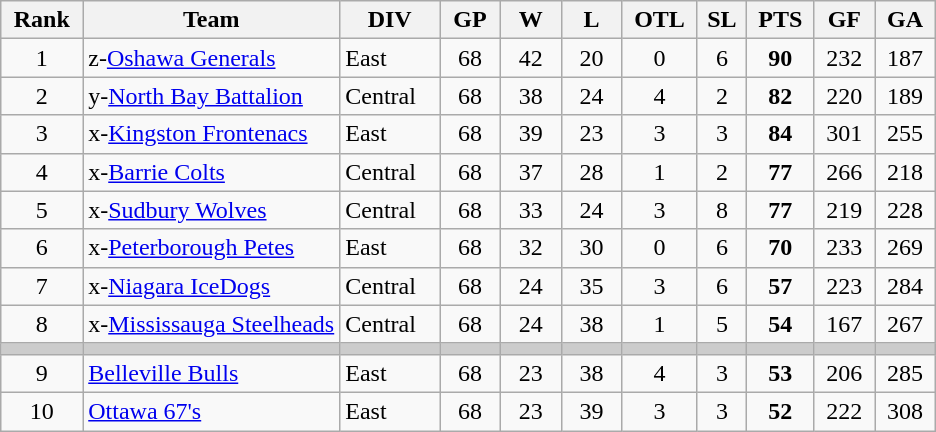<table class="wikitable sortable" style="text-align:center">
<tr>
<th>Rank</th>
<th width="27.5%">Team</th>
<th>DIV</th>
<th width="6.5%">GP</th>
<th width="6.5%">W</th>
<th width="6.5%">L</th>
<th>OTL</th>
<th>SL</th>
<th>PTS</th>
<th width="6.5%">GF</th>
<th width="6.5%">GA</th>
</tr>
<tr>
<td>1</td>
<td align=left>z-<a href='#'>Oshawa Generals</a></td>
<td align=left>East</td>
<td>68</td>
<td>42</td>
<td>20</td>
<td>0</td>
<td>6</td>
<td><strong>90</strong></td>
<td>232</td>
<td>187</td>
</tr>
<tr>
<td>2</td>
<td align=left>y-<a href='#'>North Bay Battalion</a></td>
<td align=left>Central</td>
<td>68</td>
<td>38</td>
<td>24</td>
<td>4</td>
<td>2</td>
<td><strong>82</strong></td>
<td>220</td>
<td>189</td>
</tr>
<tr>
<td>3</td>
<td align=left>x-<a href='#'>Kingston Frontenacs</a></td>
<td align=left>East</td>
<td>68</td>
<td>39</td>
<td>23</td>
<td>3</td>
<td>3</td>
<td><strong>84</strong></td>
<td>301</td>
<td>255</td>
</tr>
<tr>
<td>4</td>
<td align=left>x-<a href='#'>Barrie Colts</a></td>
<td align=left>Central</td>
<td>68</td>
<td>37</td>
<td>28</td>
<td>1</td>
<td>2</td>
<td><strong>77</strong></td>
<td>266</td>
<td>218</td>
</tr>
<tr>
<td>5</td>
<td align=left>x-<a href='#'>Sudbury Wolves</a></td>
<td align=left>Central</td>
<td>68</td>
<td>33</td>
<td>24</td>
<td>3</td>
<td>8</td>
<td><strong>77</strong></td>
<td>219</td>
<td>228</td>
</tr>
<tr>
<td>6</td>
<td align=left>x-<a href='#'>Peterborough Petes</a></td>
<td align=left>East</td>
<td>68</td>
<td>32</td>
<td>30</td>
<td>0</td>
<td>6</td>
<td><strong>70</strong></td>
<td>233</td>
<td>269</td>
</tr>
<tr>
<td>7</td>
<td align=left>x-<a href='#'>Niagara IceDogs</a></td>
<td align=left>Central</td>
<td>68</td>
<td>24</td>
<td>35</td>
<td>3</td>
<td>6</td>
<td><strong>57</strong></td>
<td>223</td>
<td>284</td>
</tr>
<tr>
<td>8</td>
<td align=left>x-<a href='#'>Mississauga Steelheads</a></td>
<td align=left>Central</td>
<td>68</td>
<td>24</td>
<td>38</td>
<td>1</td>
<td>5</td>
<td><strong>54</strong></td>
<td>167</td>
<td>267</td>
</tr>
<tr style="background-color:#cccccc;">
<td></td>
<td></td>
<td></td>
<td></td>
<td></td>
<td></td>
<td></td>
<td></td>
<td></td>
<td></td>
<td></td>
</tr>
<tr>
<td>9</td>
<td align=left><a href='#'>Belleville Bulls</a></td>
<td align=left>East</td>
<td>68</td>
<td>23</td>
<td>38</td>
<td>4</td>
<td>3</td>
<td><strong>53</strong></td>
<td>206</td>
<td>285</td>
</tr>
<tr>
<td>10</td>
<td align=left><a href='#'>Ottawa 67's</a></td>
<td align=left>East</td>
<td>68</td>
<td>23</td>
<td>39</td>
<td>3</td>
<td>3</td>
<td><strong>52</strong></td>
<td>222</td>
<td>308</td>
</tr>
</table>
